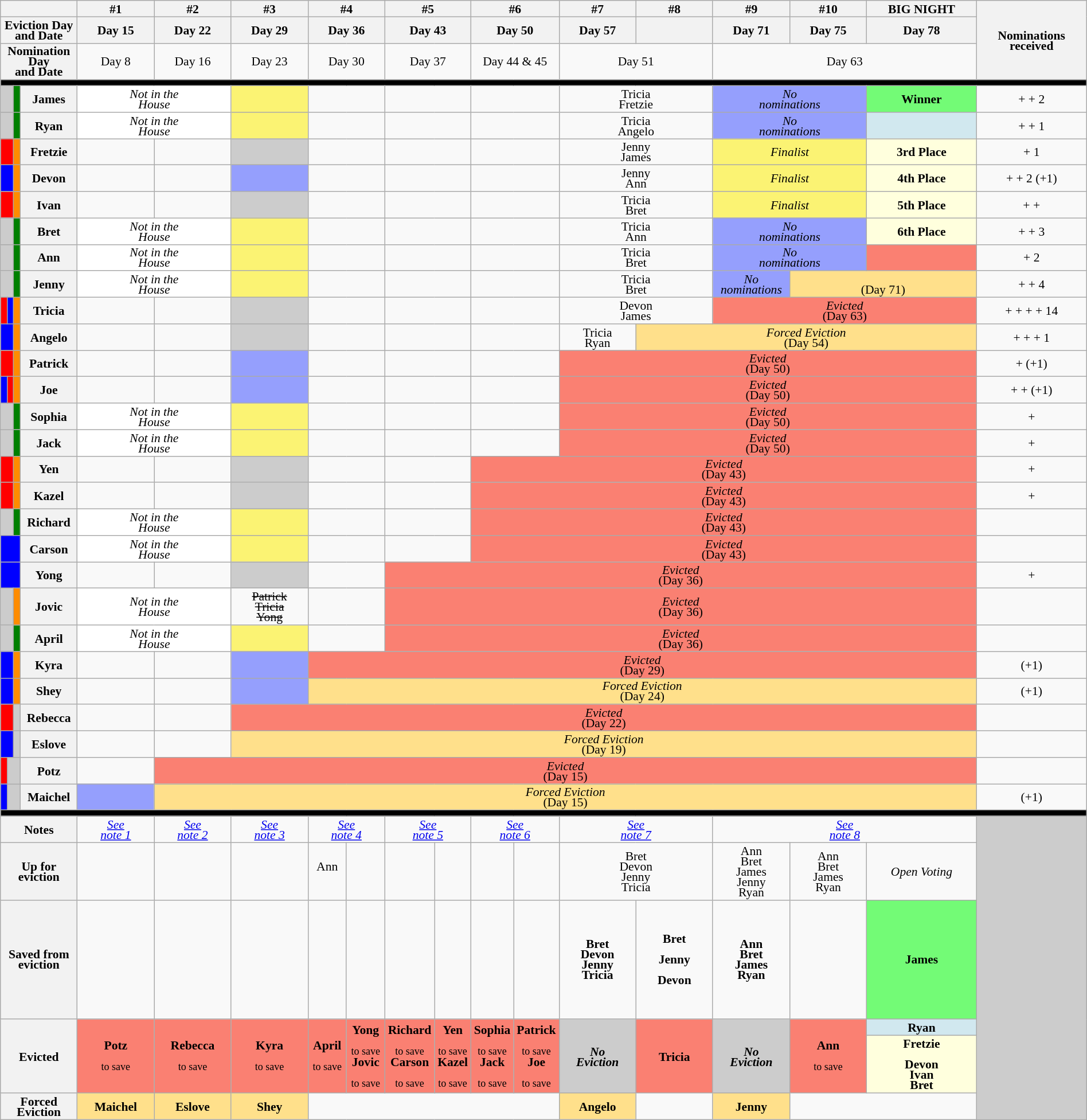<table class="wikitable" style="text-align:center; font-size:90%; line-height:12px;" width="100%">
<tr>
<th colspan="4" style="width: 7%;"></th>
<th style="width: 7%;">#1</th>
<th style="width: 7%;">#2</th>
<th style="width: 7%;">#3</th>
<th style="width: 7%;" colspan=2>#4</th>
<th style="width: 7%;" colspan=2>#5</th>
<th style="width: 7%;" colspan=2>#6</th>
<th style="width: 7%;">#7</th>
<th style="width: 7%;">#8</th>
<th style="width: 7%;">#9</th>
<th style="width:7%;">#10</th>
<th style="width: 10%;">BIG NIGHT</th>
<th style="width: 10%;" rowspan=3>Nominations received</th>
</tr>
<tr>
<th colspan="4">Eviction Day<br>and Date</th>
<th>Day 15<br></th>
<th>Day 22<br></th>
<th>Day 29<br></th>
<th colspan=2>Day 36<br></th>
<th colspan=2>Day 43<br></th>
<th colspan=2>Day 50<br></th>
<th>Day 57<br></th>
<th></th>
<th>Day 71<br></th>
<th>Day 75<br></th>
<th>Day 78<br></th>
</tr>
<tr>
<th colspan="4">Nomination Day<br>and Date</th>
<td>Day 8<br></td>
<td>Day 16<br></td>
<td>Day 23<br></td>
<td colspan=2>Day 30<br></td>
<td colspan=2>Day 37<br></td>
<td colspan=2>Day 44 & 45<br></td>
<td colspan=2>Day 51<br></td>
<td colspan=3>Day 63<br></td>
</tr>
<tr>
<th style="background:#000;" colspan=19></th>
</tr>
<tr>
<td colspan="2" style="background:#ccc;"></td>
<td style="background:#008000;"></td>
<th>James</th>
<td style="text-align:center; background:#fff;" colspan=2><em>Not in the <br>House</em></td>
<td style="background:#FBF373;"></td>
<td colspan=2></td>
<td colspan=2></td>
<td colspan=2></td>
<td colspan=2>Tricia<br>Fretzie</td>
<td style="background:#959FFD;" colspan=2><em>No<br>nominations</em></td>
<td style="background:#73FB76"><strong>Winner</strong></td>
<td> +  + 2</td>
</tr>
<tr>
<td colspan="2" style="background:#ccc;"></td>
<td style="background:#008000;"></td>
<th>Ryan</th>
<td style="text-align:center; background:#fff;" colspan=2><em>Not in the <br>House</em></td>
<td style="background:#FBF373;"></td>
<td colspan=2></td>
<td colspan=2></td>
<td colspan=2></td>
<td colspan=2>Tricia<br>Angelo</td>
<td style="background:#959FFD;" colspan=2><em>No<br>nominations</em></td>
<td style="background:#D1E8EF"><strong></strong></td>
<td> +  + 1</td>
</tr>
<tr>
<td colspan="2" style="background:#FF0000;"></td>
<td style="background:#FF8C00;"></td>
<th>Fretzie</th>
<td></td>
<td></td>
<td style="background:#ccc;"></td>
<td colspan=2></td>
<td colspan=2></td>
<td colspan=2></td>
<td colspan=2>Jenny<br>James</td>
<td style="background:#FBF373;" colspan=2><em>Finalist</em></td>
<td style="background:#ffffdd"><strong>3rd Place</strong></td>
<td> + 1</td>
</tr>
<tr>
<td colspan="2" style="background:#0000FF;"></td>
<td style="background:#FF8C00;"></td>
<th>Devon</th>
<td></td>
<td></td>
<td style="background:#959FFD"></td>
<td colspan=2></td>
<td colspan=2></td>
<td colspan=2></td>
<td colspan=2>Jenny<br>Ann</td>
<td style="background:#FBF373;" colspan=2><em>Finalist</em></td>
<td style="background:#ffffdd"><strong>4th Place</strong></td>
<td> +  + 2 (+1)</td>
</tr>
<tr>
<td colspan="2" style="background:#FF0000;"></td>
<td style="background:#FF8C00;"></td>
<th>Ivan</th>
<td></td>
<td></td>
<td style="background:#ccc;"></td>
<td colspan=2></td>
<td colspan=2></td>
<td colspan=2></td>
<td colspan=2>Tricia<br>Bret</td>
<td style="background:#FBF373;" colspan=2><em>Finalist</em></td>
<td style="background:#ffffdd"><strong>5th Place</strong></td>
<td> +  + </td>
</tr>
<tr>
<td colspan="2" style="background:#ccc;"></td>
<td style="background:#008000;"></td>
<th>Bret</th>
<td style="text-align:center; background:#fff;" colspan=2><em>Not in the <br>House</em></td>
<td style="background:#FBF373;"></td>
<td colspan=2></td>
<td colspan=2></td>
<td colspan=2></td>
<td colspan=2>Tricia<br>Ann</td>
<td style="background:#959FFD;" colspan=2><em>No<br>nominations</em></td>
<td style="background:#ffffdd"><strong>6th Place</strong></td>
<td> +  + 3</td>
</tr>
<tr>
<td colspan="2" style="background:#ccc;"></td>
<td style="background:#008000;"></td>
<th>Ann</th>
<td style="text-align:center; background:#fff;" colspan=2><em>Not in the <br>House</em></td>
<td style="background:#FBF373;"></td>
<td colspan=2></td>
<td colspan=2></td>
<td colspan=2></td>
<td colspan=2>Tricia<br>Bret</td>
<td style="background:#959FFD;" colspan=2><em>No<br>nominations</em></td>
<td style="background:salmon; text-align:center;"></td>
<td> + 2</td>
</tr>
<tr>
<td colspan="2" style="background:#ccc;"></td>
<td style="background:#008000;"></td>
<th>Jenny</th>
<td style="text-align:center; background:#fff;" colspan=2><em>Not in the <br>House</em></td>
<td style="background:#FBF373;"></td>
<td colspan=2></td>
<td colspan=2></td>
<td colspan=2></td>
<td colspan=2>Tricia<br>Bret</td>
<td style="background:#959FFD;"><em>No<br>nominations</em></td>
<td style="background:#FFE08B; text-align:center" colspan=2><em></em><br>(Day 71)</td>
<td> +  + 4</td>
</tr>
<tr>
<td style="background:#FF0000;"></td>
<td style="background:#0000FF;"></td>
<td style="background:#FF8C00;"></td>
<th>Tricia</th>
<td></td>
<td></td>
<td style="background:#ccc;"></td>
<td colspan=2></td>
<td colspan=2></td>
<td colspan=2></td>
<td colspan=2>Devon<br>James</td>
<td style="background:salmon; text-align:center;" colspan=3><em>Evicted</em><br>(Day 63)</td>
<td> +  +  +  + 14</td>
</tr>
<tr>
<td colspan="2" style="background:#0000FF;"></td>
<td style="background:#FF8C00;"></td>
<th>Angelo</th>
<td></td>
<td></td>
<td style="background:#ccc;"></td>
<td colspan=2></td>
<td colspan=2></td>
<td colspan=2></td>
<td>Tricia<br>Ryan</td>
<td style="background:#FFE08B; text-align:center" colspan=4><em>Forced Eviction</em><br>(Day 54)</td>
<td> +  +  + 1</td>
</tr>
<tr>
<td colspan="2" style="background:#FF0000;"></td>
<td style="background:#FF8C00;"></td>
<th>Patrick</th>
<td></td>
<td></td>
<td style="background:#959FFD"></td>
<td colspan=2></td>
<td colspan=2></td>
<td colspan=2></td>
<td style="background:salmon; text-align:center;" colspan=5><em>Evicted</em><br>(Day 50)</td>
<td> +  (+1)</td>
</tr>
<tr>
<td style="background:#0000FF;"></td>
<td style="background:#FF0000;"></td>
<td style="background:#FF8C00;"></td>
<th>Joe</th>
<td></td>
<td></td>
<td style="background:#959FFD"></td>
<td colspan=2></td>
<td colspan=2></td>
<td colspan=2></td>
<td style="background:salmon; text-align:center;" colspan=5><em>Evicted</em><br>(Day 50)</td>
<td> +  +  (+1)</td>
</tr>
<tr>
<td colspan="2" style="background:#ccc;"></td>
<td style="background:#008000;"></td>
<th>Sophia</th>
<td style="text-align:center; background:#fff;" colspan=2><em>Not in the <br>House</em></td>
<td style="background:#FBF373;"></td>
<td colspan=2></td>
<td colspan=2></td>
<td colspan=2></td>
<td style="background:salmon; text-align:center;" colspan=5><em>Evicted</em><br>(Day 50)</td>
<td> + </td>
</tr>
<tr>
<td colspan="2" style="background:#ccc;"></td>
<td style="background:#008000;"></td>
<th>Jack</th>
<td style="text-align:center; background:#fff;" colspan=2><em>Not in the <br>House</em></td>
<td style="background:#FBF373;"></td>
<td colspan=2></td>
<td colspan=2></td>
<td colspan=2></td>
<td style="background:salmon; text-align:center;" colspan=5><em>Evicted</em><br>(Day 50)</td>
<td> + </td>
</tr>
<tr>
<td colspan="2" style="background:#FF0000;"></td>
<td style="background:#FF8C00;"></td>
<th>Yen</th>
<td></td>
<td></td>
<td style="background:#ccc;"></td>
<td colspan=2></td>
<td colspan=2></td>
<td style="background:salmon; text-align:center;" colspan=7><em>Evicted</em><br>(Day 43)</td>
<td> + </td>
</tr>
<tr>
<td colspan="2" style="background:#FF0000;"></td>
<td style="background:#FF8C00;"></td>
<th>Kazel</th>
<td></td>
<td></td>
<td style="background:#ccc;"></td>
<td colspan=2></td>
<td colspan=2></td>
<td style="background:salmon; text-align:center;" colspan=7><em>Evicted</em><br>(Day 43)</td>
<td> + </td>
</tr>
<tr>
<td colspan="2" style="background:#ccc;"></td>
<td style="background:#008000;"></td>
<th>Richard</th>
<td style="text-align:center; background:#fff;" colspan=2><em>Not in the <br>House</em></td>
<td style="background:#FBF373;"></td>
<td colspan=2></td>
<td colspan=2></td>
<td style="background:salmon; text-align:center;" colspan=7><em>Evicted</em><br>(Day 43)</td>
<td></td>
</tr>
<tr>
<td colspan="3" style="background:#0000FF;"></td>
<th>Carson</th>
<td style="text-align:center; background:#fff;" colspan=2><em>Not in the <br>House</em></td>
<td style="background:#FBF373;"></td>
<td colspan=2></td>
<td colspan=2></td>
<td style="background:salmon; text-align:center;" colspan=7><em>Evicted</em><br>(Day 43)</td>
<td></td>
</tr>
<tr>
<td colspan="3" style="background:#0000FF;"></td>
<th>Yong</th>
<td></td>
<td></td>
<td style="background:#ccc;"></td>
<td colspan=2></td>
<td style="background:salmon; text-align:center;" colspan=9><em>Evicted</em><br>(Day 36)</td>
<td> + </td>
</tr>
<tr>
<td colspan="2" style="background:#ccc;"></td>
<td style="background:#FF8C00;"></td>
<th>Jovic</th>
<td style="text-align:center; background:#fff;" colspan=2><em>Not in the <br>House</em></td>
<td><span><s>Patrick <br>Tricia <br>Yong</s></span></td>
<td colspan=2></td>
<td style="background:salmon; text-align:center;" colspan=9><em>Evicted</em><br>(Day 36)</td>
<td></td>
</tr>
<tr>
<td colspan="2" style="background:#ccc;"></td>
<td style="background:#008000;"></td>
<th>April</th>
<td style="text-align:center; background:#fff;" colspan=2><em>Not in the <br>House</em></td>
<td style="background:#FBF373;"></td>
<td colspan=2></td>
<td style="background:salmon; text-align:center;" colspan=9><em>Evicted</em><br>(Day 36)</td>
<td></td>
</tr>
<tr>
<td colspan="2" style="background:#0000FF;"></td>
<td style="background:#FF8C00;"></td>
<th>Kyra</th>
<td></td>
<td></td>
<td style="background:#959FFD"></td>
<td style="background:salmon; text-align:center;" colspan=11><em>Evicted</em><br>(Day 29)</td>
<td> (+1)</td>
</tr>
<tr>
<td colspan="2" style="background:#0000FF;"></td>
<td style="background:#FF8C00;"></td>
<th>Shey</th>
<td></td>
<td></td>
<td style="background:#959FFD"></td>
<td style="background:#FFE08B; text-align:center" colspan=11><em>Forced Eviction</em><br>(Day 24)</td>
<td> (+1)</td>
</tr>
<tr>
<td colspan="2" style="background:#FF0000;"></td>
<td style="background:#ccc;"></td>
<th>Rebecca</th>
<td></td>
<td></td>
<td style="background:salmon; text-align:center;" colspan=12><em>Evicted</em><br>(Day 22)</td>
<td></td>
</tr>
<tr>
<td colspan="2" style="background:#0000FF;"></td>
<td style="background:#ccc;"></td>
<th>Eslove</th>
<td></td>
<td></td>
<td style="background:#FFE08B; text-align:center" colspan=12><em>Forced Eviction</em><br>(Day 19)</td>
<td></td>
</tr>
<tr>
<td style="background:#FF0000;"></td>
<td colspan="2" style="background:#ccc;"></td>
<th>Potz</th>
<td></td>
<td style="background:salmon; text-align:center;" colspan=13><em>Evicted</em><br>(Day 15)</td>
<td></td>
</tr>
<tr>
<td style="background:#0000FF;"></td>
<td colspan="2" style="background:#ccc;"></td>
<th>Maichel</th>
<td style="background:#959FFD;"></td>
<td style="background:#FFE08B; text-align:center" colspan=13><em>Forced Eviction</em><br>(Day 15)</td>
<td> (+1)</td>
</tr>
<tr>
<th style="background:#000;" colspan="20"></th>
</tr>
<tr>
<th colspan="4">Notes</th>
<td><a href='#'><em>See<br>note 1</em></a></td>
<td><a href='#'><em>See<br>note 2</em></a></td>
<td><a href='#'><em>See<br>note 3</em></a></td>
<td colspan=2><a href='#'><em>See<br>note 4</em></a></td>
<td colspan=2><a href='#'><em>See<br>note 5</em></a></td>
<td colspan=2><a href='#'><em>See<br>note 6</em></a></td>
<td colspan=2><a href='#'><em>See<br>note 7</em></a></td>
<td colspan=3><a href='#'><em>See<br>note 8</em></a></td>
<td rowspan=6 style="background:#ccc;"></td>
</tr>
<tr>
<th colspan="4">Up for<br>eviction</th>
<td><br><br><br><br><br></td>
<td><br><br><br></td>
<td></td>
<td><span>Ann</span><br><br></td>
<td><br><br><br><br></td>
<td><br><br></td>
<td><br><br><br><br><br></td>
<td><br><br><br></td>
<td><br><br><br><br></td>
<td colspan=2>Bret<br>Devon<br>Jenny<br>Tricia</td>
<td>Ann<br>Bret<br>James<br>Jenny<br>Ryan</td>
<td>Ann<br>Bret<br>James<br>Ryan</td>
<td colspan=1><em>Open Voting</em></td>
</tr>
<tr>
<th colspan="4">Saved from<br>eviction</th>
<td><br><br><br><br><br><br><br></td>
<td><br><br><br></td>
<td><br><br><br><br><br></td>
<td><br><br><br></td>
<td><br><br><br><br><br></td>
<td><br></td>
<td><br><br><br><br><br></td>
<td><br><br><br></td>
<td><br><br><br></td>
<td><strong>Bret</strong><br><strong>Devon</strong><br><strong>Jenny</strong><br><strong>Tricia</strong></td>
<td><strong>Bret</strong><br><br><strong>Jenny</strong><br><br><strong>Devon</strong><br></td>
<td><strong>Ann</strong><br><strong>Bret</strong><br><strong>James</strong><br><strong>Ryan</strong></td>
<td><br><br><br><br><br><br><br><br><br> <br><br> </td>
<td style="background:#73FB76;"><strong>James</strong> <br> </td>
</tr>
<tr>
<th rowspan="2" colspan="4">Evicted</th>
<td rowspan="2" style="background:salmon; text-align:center;"><strong>Potz</strong><br><br><small>to save</small></td>
<td rowspan="2" style="background:salmon; text-align:center;"><strong>Rebecca</strong><br><br><small>to save</small></td>
<td rowspan="2" style="background:salmon; text-align:center;"><strong>Kyra</strong><br><br><small>to save</small></td>
<td rowspan="2" style="background:salmon; text-align:center;"><strong>April</strong><br><br><small>to save</small></td>
<td rowspan="2" style="background:salmon; text-align:center;"><strong>Yong</strong><br><br><small>to save</small><br><strong>Jovic</strong><br><br><small>to save</small></td>
<td rowspan="2" style="background:salmon; text-align:center;"><strong>Richard</strong><br><br><small>to save</small><br><strong>Carson</strong><br><br><small>to save</small></td>
<td rowspan="2" style="background:salmon; text-align:center;"><strong>Yen</strong><br><br><small>to save</small><br><strong>Kazel</strong><br><br><small>to save</small></td>
<td rowspan="2" style="background:salmon; text-align:center;"><strong>Sophia</strong><br><br><small>to save</small><br><strong>Jack</strong><br><br><small>to save</small></td>
<td rowspan="2" style="background:salmon; text-align:center;"><strong>Patrick</strong><br><br><small>to save</small><br><strong>Joe</strong><br><br><small>to save</small></td>
<td rowspan="2" style="background:#ccc;"><strong><em>No<br>Eviction</em></strong></td>
<td rowspan="2" style="background:salmon; text-align:center;"><strong>Tricia</strong><br></td>
<td rowspan="2" style="background:#ccc;"><strong><em>No<br>Eviction</em></strong></td>
<td rowspan="2" style="background:salmon; text-align:center;"><strong>Ann</strong><br><br><small>to save</small></td>
<td style="background:#d1e8ef; text-align:center;"><strong>Ryan</strong><br> </td>
</tr>
<tr>
<td style="background:#ffffdd"><strong>Fretzie</strong> <br> <br><strong>Devon</strong> <br> <strong>Ivan</strong> <br> <strong>Bret</strong> <br> </td>
</tr>
<tr>
<th colspan="4">Forced Eviction</th>
<td style="background:#FFE08B; text-align:center"><strong>Maichel</strong></td>
<td style="background:#FFE08B; text-align:center"><strong>Eslove</strong></td>
<td style="background:#FFE08B; text-align:center"><strong>Shey</strong></td>
<td colspan=6></td>
<td style="background:#FFE08B; text-align:center"><strong>Angelo</strong></td>
<td></td>
<td style="background:#FFE08B; text-align:center"><strong>Jenny</strong></td>
<td colspan="2"></td>
</tr>
</table>
